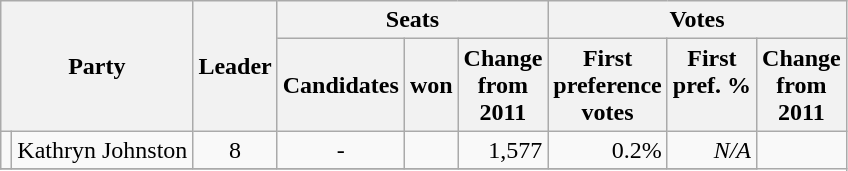<table class="wikitable">
<tr ">
<th rowspan="2" colspan="2">Party</th>
<th rowspan="2">Leader</th>
<th colspan="3">Seats</th>
<th colspan="3">Votes</th>
</tr>
<tr>
<th>Candidates</th>
<th>won</th>
<th valign="top">Change<br>from<br>2011</th>
<th valign="top">First<br> preference<br> votes</th>
<th valign="top">First<br> pref. %</th>
<th valign="top">Change<br> from<br> 2011<br></th>
</tr>
<tr>
<td></td>
<td>Kathryn Johnston</td>
<td style="text-align:center;">8</td>
<td style="text-align:center;">-</td>
<td style="text-align:right;"></td>
<td style="text-align:right;">1,577 </td>
<td style="text-align:right;">0.2%</td>
<td style="text-align:right;"><em>N/A</em></td>
</tr>
<tr>
</tr>
</table>
